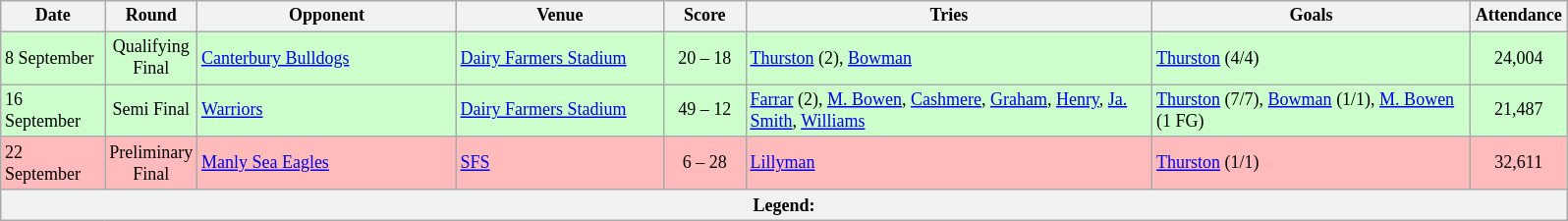<table class="wikitable" style="font-size:75%;">
<tr>
<th style="width:65px;">Date</th>
<th style="width:55px;">Round</th>
<th style="width:170px;">Opponent</th>
<th style="width:135px;">Venue</th>
<th style="width:50px;">Score</th>
<th style="width:270px;">Tries</th>
<th style="width:210px;">Goals</th>
<th style="width:60px;">Attendance</th>
</tr>
<tr style="background:#CCFFCC">
<td>8 September</td>
<td style="text-align:center;">Qualifying Final</td>
<td> <a href='#'>Canterbury Bulldogs</a></td>
<td><a href='#'>Dairy Farmers Stadium</a></td>
<td style="text-align:center;">20 – 18</td>
<td><a href='#'>Thurston</a> (2), <a href='#'>Bowman</a></td>
<td><a href='#'>Thurston</a> (4/4)</td>
<td style="text-align:center;">24,004</td>
</tr>
<tr style="background:#CCFFCC">
<td>16 September</td>
<td style="text-align:center;">Semi Final</td>
<td> <a href='#'>Warriors</a></td>
<td><a href='#'>Dairy Farmers Stadium</a></td>
<td style="text-align:center;">49 – 12</td>
<td><a href='#'>Farrar</a> (2), <a href='#'>M. Bowen</a>, <a href='#'>Cashmere</a>, <a href='#'>Graham</a>, <a href='#'>Henry</a>, <a href='#'>Ja. Smith</a>, <a href='#'>Williams</a></td>
<td><a href='#'>Thurston</a> (7/7), <a href='#'>Bowman</a> (1/1), <a href='#'>M. Bowen</a> (1 FG)</td>
<td style="text-align:center;">21,487</td>
</tr>
<tr style="background:#FFBBBB">
<td>22 September</td>
<td style="text-align:center;">Preliminary Final</td>
<td> <a href='#'>Manly Sea Eagles</a></td>
<td><a href='#'>SFS</a></td>
<td style="text-align:center;">6 – 28</td>
<td><a href='#'>Lillyman</a></td>
<td><a href='#'>Thurston</a> (1/1)</td>
<td style="text-align:center;">32,611</td>
</tr>
<tr>
<th colspan="11"><strong>Legend</strong>:    </th>
</tr>
</table>
